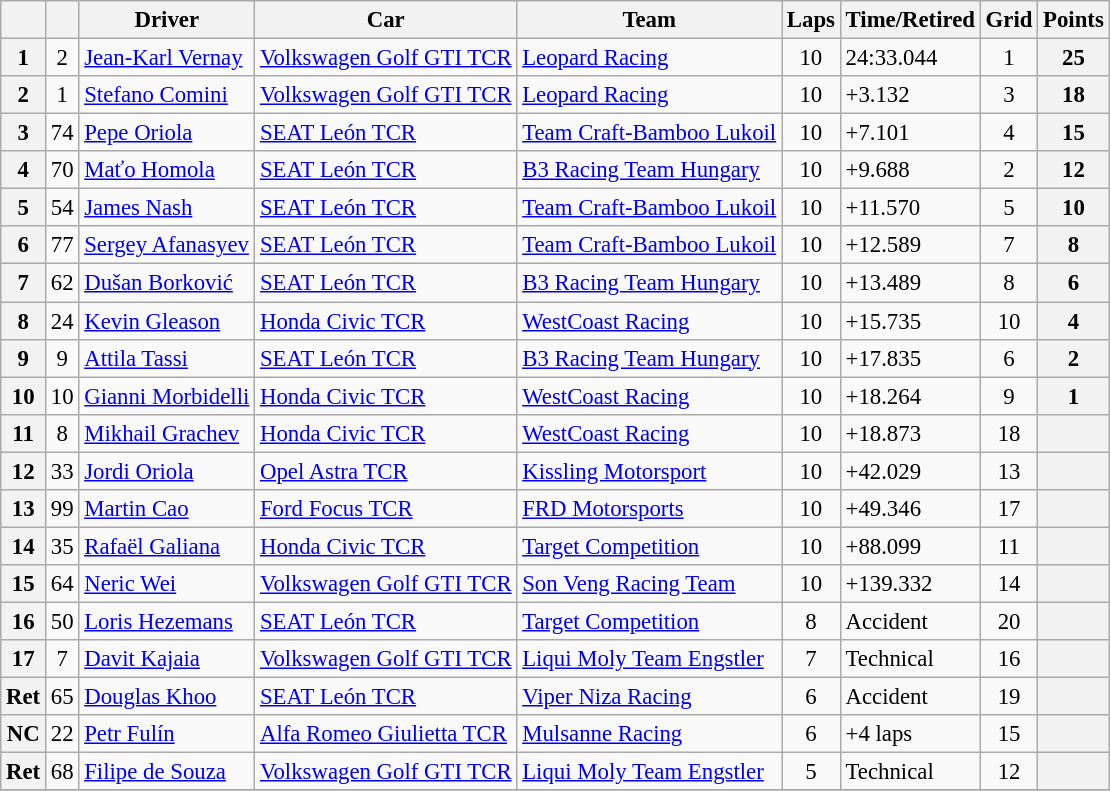<table class="wikitable sortable" style="font-size:95%">
<tr>
<th></th>
<th></th>
<th>Driver</th>
<th>Car</th>
<th>Team</th>
<th>Laps</th>
<th>Time/Retired</th>
<th>Grid</th>
<th>Points</th>
</tr>
<tr>
<th>1</th>
<td align=center>2</td>
<td> <a href='#'>Jean-Karl Vernay</a></td>
<td><a href='#'>Volkswagen Golf GTI TCR</a></td>
<td> <a href='#'>Leopard Racing</a></td>
<td align=center>10</td>
<td>24:33.044</td>
<td align=center>1</td>
<th>25</th>
</tr>
<tr>
<th>2</th>
<td align=center>1</td>
<td> <a href='#'>Stefano Comini</a></td>
<td><a href='#'>Volkswagen Golf GTI TCR</a></td>
<td> <a href='#'>Leopard Racing</a></td>
<td align=center>10</td>
<td>+3.132</td>
<td align=center>3</td>
<th>18</th>
</tr>
<tr>
<th>3</th>
<td align=center>74</td>
<td> <a href='#'>Pepe Oriola</a></td>
<td><a href='#'>SEAT León TCR</a></td>
<td> <a href='#'>Team Craft-Bamboo Lukoil</a></td>
<td align=center>10</td>
<td>+7.101</td>
<td align=center>4</td>
<th>15</th>
</tr>
<tr>
<th>4</th>
<td align=center>70</td>
<td> <a href='#'>Maťo Homola</a></td>
<td><a href='#'>SEAT León TCR</a></td>
<td> <a href='#'>B3 Racing Team Hungary</a></td>
<td align=center>10</td>
<td>+9.688</td>
<td align=center>2</td>
<th>12</th>
</tr>
<tr>
<th>5</th>
<td align=center>54</td>
<td> <a href='#'>James Nash</a></td>
<td><a href='#'>SEAT León TCR</a></td>
<td> <a href='#'>Team Craft-Bamboo Lukoil</a></td>
<td align=center>10</td>
<td>+11.570</td>
<td align=center>5</td>
<th>10</th>
</tr>
<tr>
<th>6</th>
<td align=center>77</td>
<td> <a href='#'>Sergey Afanasyev</a></td>
<td><a href='#'>SEAT León TCR</a></td>
<td> <a href='#'>Team Craft-Bamboo Lukoil</a></td>
<td align=center>10</td>
<td>+12.589</td>
<td align=center>7</td>
<th>8</th>
</tr>
<tr>
<th>7</th>
<td align=center>62</td>
<td> <a href='#'>Dušan Borković</a></td>
<td><a href='#'>SEAT León TCR</a></td>
<td> <a href='#'>B3 Racing Team Hungary</a></td>
<td align=center>10</td>
<td>+13.489</td>
<td align=center>8</td>
<th>6</th>
</tr>
<tr>
<th>8</th>
<td align=center>24</td>
<td> <a href='#'>Kevin Gleason</a></td>
<td><a href='#'>Honda Civic TCR</a></td>
<td> <a href='#'>WestCoast Racing</a></td>
<td align=center>10</td>
<td>+15.735</td>
<td align=center>10</td>
<th>4</th>
</tr>
<tr>
<th>9</th>
<td align=center>9</td>
<td> <a href='#'>Attila Tassi</a></td>
<td><a href='#'>SEAT León TCR</a></td>
<td> <a href='#'>B3 Racing Team Hungary</a></td>
<td align=center>10</td>
<td>+17.835</td>
<td align=center>6</td>
<th>2</th>
</tr>
<tr>
<th>10</th>
<td align=center>10</td>
<td> <a href='#'>Gianni Morbidelli</a></td>
<td><a href='#'>Honda Civic TCR</a></td>
<td> <a href='#'>WestCoast Racing</a></td>
<td align=center>10</td>
<td>+18.264</td>
<td align=center>9</td>
<th>1</th>
</tr>
<tr>
<th>11</th>
<td align=center>8</td>
<td> <a href='#'>Mikhail Grachev</a></td>
<td><a href='#'>Honda Civic TCR</a></td>
<td> <a href='#'>WestCoast Racing</a></td>
<td align=center>10</td>
<td>+18.873</td>
<td align=center>18</td>
<th></th>
</tr>
<tr>
<th>12</th>
<td align=center>33</td>
<td> <a href='#'>Jordi Oriola</a></td>
<td><a href='#'>Opel Astra TCR</a></td>
<td> <a href='#'>Kissling Motorsport</a></td>
<td align=center>10</td>
<td>+42.029</td>
<td align=center>13</td>
<th></th>
</tr>
<tr>
<th>13</th>
<td align=center>99</td>
<td> <a href='#'>Martin Cao</a></td>
<td><a href='#'>Ford Focus TCR</a></td>
<td> <a href='#'>FRD Motorsports</a></td>
<td align=center>10</td>
<td>+49.346</td>
<td align=center>17</td>
<th></th>
</tr>
<tr>
<th>14</th>
<td align=center>35</td>
<td> <a href='#'>Rafaël Galiana</a></td>
<td><a href='#'>Honda Civic TCR</a></td>
<td> <a href='#'>Target Competition</a></td>
<td align=center>10</td>
<td>+88.099</td>
<td align=center>11</td>
<th></th>
</tr>
<tr>
<th>15</th>
<td align=center>64</td>
<td> <a href='#'>Neric Wei</a></td>
<td><a href='#'>Volkswagen Golf GTI TCR</a></td>
<td> <a href='#'>Son Veng Racing Team</a></td>
<td align=center>10</td>
<td>+139.332</td>
<td align=center>14</td>
<th></th>
</tr>
<tr>
<th>16</th>
<td align=center>50</td>
<td> <a href='#'>Loris Hezemans</a></td>
<td><a href='#'>SEAT León TCR</a></td>
<td> <a href='#'>Target Competition</a></td>
<td align=center>8</td>
<td>Accident</td>
<td align=center>20</td>
<th></th>
</tr>
<tr>
<th>17</th>
<td align=center>7</td>
<td> <a href='#'>Davit Kajaia</a></td>
<td><a href='#'>Volkswagen Golf GTI TCR</a></td>
<td> <a href='#'>Liqui Moly Team Engstler</a></td>
<td align=center>7</td>
<td>Technical</td>
<td align=center>16</td>
<th></th>
</tr>
<tr>
<th>Ret</th>
<td align=center>65</td>
<td> <a href='#'>Douglas Khoo</a></td>
<td><a href='#'>SEAT León TCR</a></td>
<td> <a href='#'>Viper Niza Racing</a></td>
<td align=center>6</td>
<td>Accident</td>
<td align=center>19</td>
<th></th>
</tr>
<tr>
<th>NC</th>
<td align=center>22</td>
<td> <a href='#'>Petr Fulín</a></td>
<td><a href='#'>Alfa Romeo Giulietta TCR</a></td>
<td> <a href='#'>Mulsanne Racing</a></td>
<td align=center>6</td>
<td>+4 laps</td>
<td align=center>15</td>
<th></th>
</tr>
<tr>
<th>Ret</th>
<td align=center>68</td>
<td> <a href='#'>Filipe de Souza</a></td>
<td><a href='#'>Volkswagen Golf GTI TCR</a></td>
<td> <a href='#'>Liqui Moly Team Engstler</a></td>
<td align=center>5</td>
<td>Technical</td>
<td align=center>12</td>
<th></th>
</tr>
<tr>
</tr>
</table>
